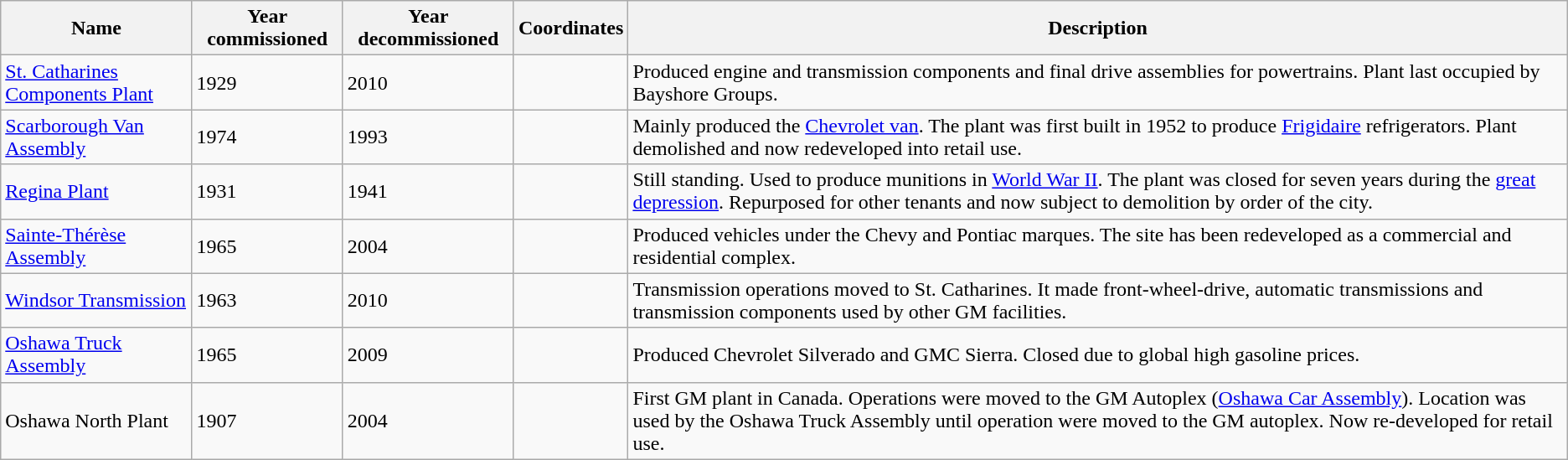<table class="wikitable">
<tr>
<th>Name</th>
<th>Year commissioned</th>
<th>Year decommissioned</th>
<th>Coordinates</th>
<th>Description</th>
</tr>
<tr>
<td><a href='#'>St. Catharines Components Plant</a></td>
<td>1929</td>
<td>2010</td>
<td></td>
<td>Produced engine and transmission components and final drive assemblies for powertrains. Plant last occupied by Bayshore Groups.</td>
</tr>
<tr>
<td><a href='#'>Scarborough Van Assembly</a></td>
<td>1974</td>
<td>1993</td>
<td></td>
<td>Mainly produced the <a href='#'>Chevrolet van</a>. The plant was first built in 1952 to produce <a href='#'>Frigidaire</a> refrigerators. Plant demolished and now redeveloped into retail use.</td>
</tr>
<tr>
<td><a href='#'>Regina Plant</a></td>
<td>1931</td>
<td>1941</td>
<td></td>
<td>Still standing. Used to produce munitions in <a href='#'>World War II</a>. The plant was closed for seven years during the <a href='#'>great depression</a>. Repurposed for other tenants and now subject to demolition by order of the city.</td>
</tr>
<tr>
<td><a href='#'>Sainte-Thérèse Assembly</a></td>
<td>1965</td>
<td>2004</td>
<td></td>
<td>Produced vehicles under the Chevy and Pontiac marques. The site has been redeveloped as a commercial and residential complex.</td>
</tr>
<tr>
<td><a href='#'>Windsor Transmission</a></td>
<td>1963</td>
<td>2010</td>
<td></td>
<td>Transmission operations moved to St. Catharines. It made front-wheel-drive, automatic transmissions and transmission components used by other GM facilities.</td>
</tr>
<tr>
<td><a href='#'>Oshawa Truck Assembly</a></td>
<td>1965</td>
<td>2009</td>
<td></td>
<td>Produced Chevrolet Silverado and GMC Sierra. Closed due to global high gasoline prices.</td>
</tr>
<tr>
<td>Oshawa North Plant</td>
<td>1907</td>
<td>2004</td>
<td></td>
<td>First GM plant in Canada. Operations were moved to the GM Autoplex (<a href='#'>Oshawa Car Assembly</a>). Location was used by the Oshawa Truck Assembly until operation were moved to the GM autoplex. Now re-developed for retail use.</td>
</tr>
</table>
